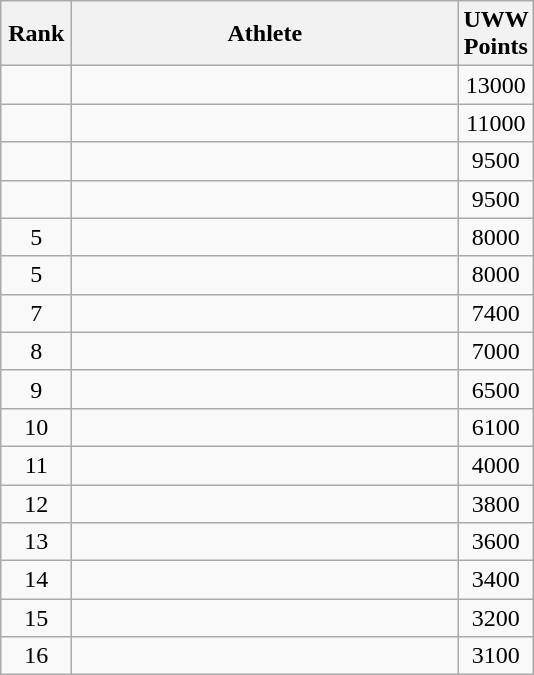<table class="wikitable" style="text-align: center;">
<tr>
<th width=40>Rank</th>
<th width=250>Athlete</th>
<th width=40>UWW Points</th>
</tr>
<tr>
<td></td>
<td align="left"></td>
<td>13000</td>
</tr>
<tr>
<td></td>
<td align="left"></td>
<td>11000</td>
</tr>
<tr>
<td></td>
<td align="left"></td>
<td>9500</td>
</tr>
<tr>
<td></td>
<td align="left"></td>
<td>9500</td>
</tr>
<tr>
<td>5</td>
<td align="left"></td>
<td>8000</td>
</tr>
<tr>
<td>5</td>
<td align="left"></td>
<td>8000</td>
</tr>
<tr>
<td>7</td>
<td align="left"></td>
<td>7400</td>
</tr>
<tr>
<td>8</td>
<td align="left"></td>
<td>7000</td>
</tr>
<tr>
<td>9</td>
<td align="left"></td>
<td>6500</td>
</tr>
<tr>
<td>10</td>
<td align="left"></td>
<td>6100</td>
</tr>
<tr>
<td>11</td>
<td align="left"></td>
<td>4000</td>
</tr>
<tr>
<td>12</td>
<td align="left"></td>
<td>3800</td>
</tr>
<tr>
<td>13</td>
<td align="left"></td>
<td>3600</td>
</tr>
<tr>
<td>14</td>
<td align="left"></td>
<td>3400</td>
</tr>
<tr>
<td>15</td>
<td align="left"></td>
<td>3200</td>
</tr>
<tr>
<td>16</td>
<td align="left"></td>
<td>3100</td>
</tr>
</table>
